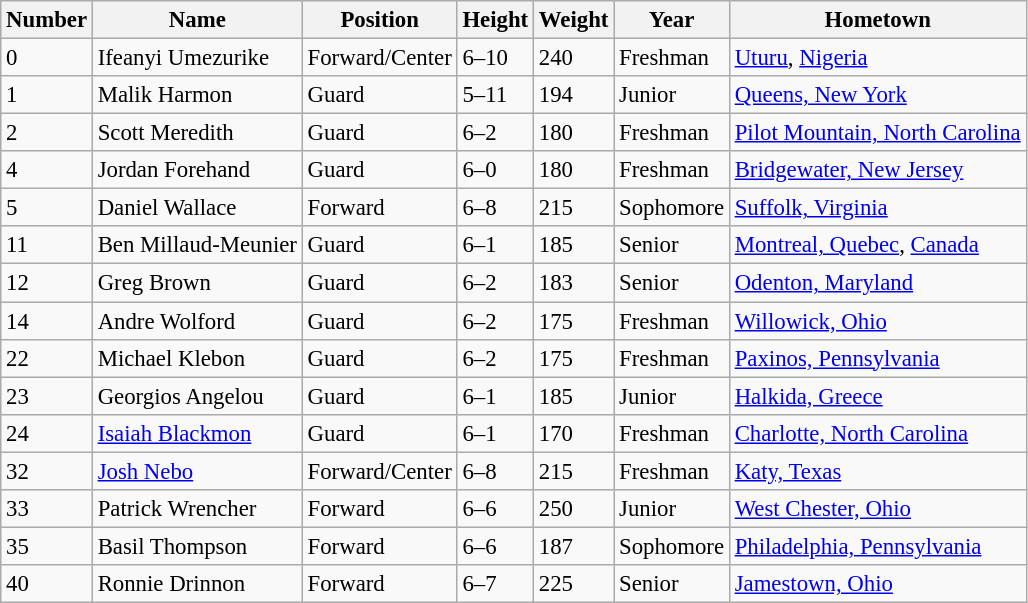<table class="wikitable sortable" style="font-size: 95%;">
<tr>
<th>Number</th>
<th>Name</th>
<th>Position</th>
<th>Height</th>
<th>Weight</th>
<th>Year</th>
<th>Hometown</th>
</tr>
<tr>
<td>0</td>
<td>Ifeanyi Umezurike</td>
<td>Forward/Center</td>
<td>6–10</td>
<td>240</td>
<td>Freshman</td>
<td><a href='#'>Uturu</a>, <a href='#'>Nigeria</a></td>
</tr>
<tr>
<td>1</td>
<td>Malik Harmon</td>
<td>Guard</td>
<td>5–11</td>
<td>194</td>
<td>Junior</td>
<td><a href='#'>Queens, New York</a></td>
</tr>
<tr>
<td>2</td>
<td>Scott Meredith</td>
<td>Guard</td>
<td>6–2</td>
<td>180</td>
<td>Freshman</td>
<td><a href='#'>Pilot Mountain, North Carolina</a></td>
</tr>
<tr>
<td>4</td>
<td>Jordan Forehand</td>
<td>Guard</td>
<td>6–0</td>
<td>180</td>
<td>Freshman</td>
<td><a href='#'>Bridgewater, New Jersey</a></td>
</tr>
<tr>
<td>5</td>
<td>Daniel Wallace</td>
<td>Forward</td>
<td>6–8</td>
<td>215</td>
<td>Sophomore</td>
<td><a href='#'>Suffolk, Virginia</a></td>
</tr>
<tr>
<td>11</td>
<td>Ben Millaud-Meunier</td>
<td>Guard</td>
<td>6–1</td>
<td>185</td>
<td>Senior</td>
<td><a href='#'>Montreal, Quebec</a>, <a href='#'>Canada</a></td>
</tr>
<tr>
<td>12</td>
<td>Greg Brown</td>
<td>Guard</td>
<td>6–2</td>
<td>183</td>
<td>Senior</td>
<td><a href='#'>Odenton, Maryland</a></td>
</tr>
<tr>
<td>14</td>
<td>Andre Wolford</td>
<td>Guard</td>
<td>6–2</td>
<td>175</td>
<td>Freshman</td>
<td><a href='#'>Willowick, Ohio</a></td>
</tr>
<tr>
<td>22</td>
<td>Michael Klebon</td>
<td>Guard</td>
<td>6–2</td>
<td>175</td>
<td>Freshman</td>
<td><a href='#'>Paxinos, Pennsylvania</a></td>
</tr>
<tr>
<td>23</td>
<td>Georgios Angelou</td>
<td>Guard</td>
<td>6–1</td>
<td>185</td>
<td>Junior</td>
<td><a href='#'>Halkida, Greece</a></td>
</tr>
<tr>
<td>24</td>
<td><a href='#'>Isaiah Blackmon</a></td>
<td>Guard</td>
<td>6–1</td>
<td>170</td>
<td>Freshman</td>
<td><a href='#'>Charlotte, North Carolina</a></td>
</tr>
<tr>
<td>32</td>
<td><a href='#'>Josh Nebo</a></td>
<td>Forward/Center</td>
<td>6–8</td>
<td>215</td>
<td>Freshman</td>
<td><a href='#'>Katy, Texas</a></td>
</tr>
<tr>
<td>33</td>
<td>Patrick Wrencher</td>
<td>Forward</td>
<td>6–6</td>
<td>250</td>
<td>Junior</td>
<td><a href='#'>West Chester, Ohio</a></td>
</tr>
<tr>
<td>35</td>
<td>Basil Thompson</td>
<td>Forward</td>
<td>6–6</td>
<td>187</td>
<td>Sophomore</td>
<td><a href='#'>Philadelphia, Pennsylvania</a></td>
</tr>
<tr>
<td>40</td>
<td>Ronnie Drinnon</td>
<td>Forward</td>
<td>6–7</td>
<td>225</td>
<td>Senior</td>
<td><a href='#'>Jamestown, Ohio</a></td>
</tr>
</table>
